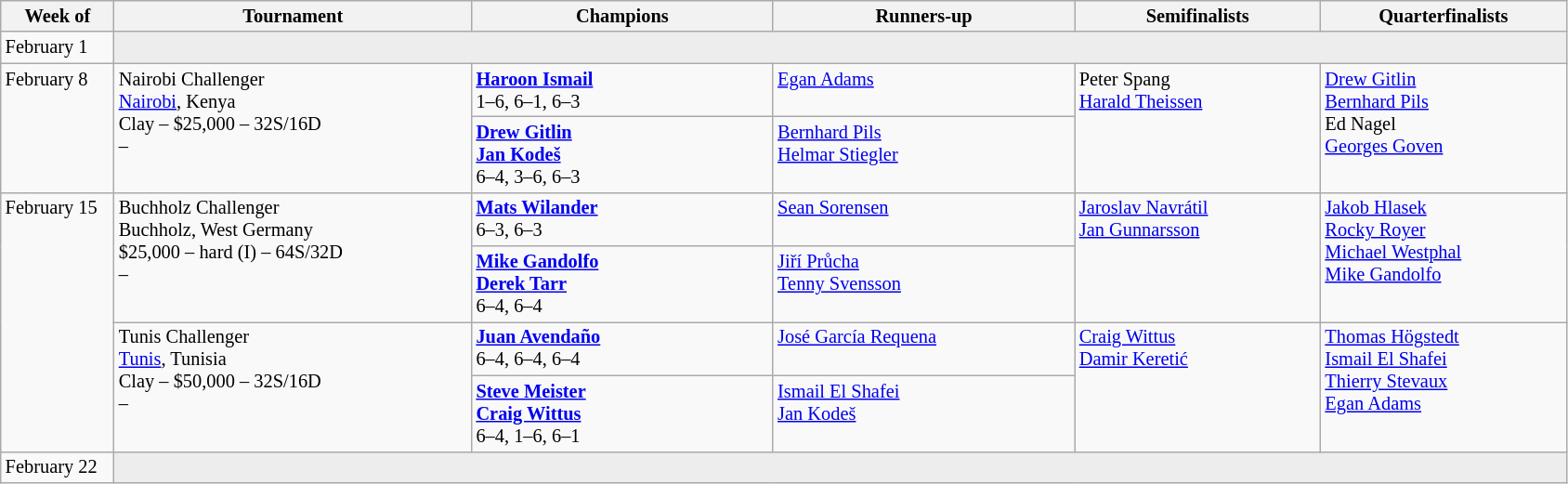<table class="wikitable" style="font-size:85%;">
<tr>
<th width="75">Week of</th>
<th width="250">Tournament</th>
<th width="210">Champions</th>
<th width="210">Runners-up</th>
<th width="170">Semifinalists</th>
<th width="170">Quarterfinalists</th>
</tr>
<tr valign="top">
<td rowspan="1">February 1</td>
<td colspan="5" bgcolor="#ededed"></td>
</tr>
<tr valign="top">
<td rowspan="2">February 8</td>
<td rowspan="2">Nairobi Challenger<br> <a href='#'>Nairobi</a>, Kenya<br>Clay – $25,000 – 32S/16D<br>  – </td>
<td> <strong><a href='#'>Haroon Ismail</a></strong> <br>1–6, 6–1, 6–3</td>
<td> <a href='#'>Egan Adams</a></td>
<td rowspan="2"> Peter Spang <br>  <a href='#'>Harald Theissen</a></td>
<td rowspan="2"> <a href='#'>Drew Gitlin</a> <br> <a href='#'>Bernhard Pils</a> <br> Ed Nagel <br>  <a href='#'>Georges Goven</a></td>
</tr>
<tr valign="top">
<td> <strong><a href='#'>Drew Gitlin</a></strong> <br> <strong><a href='#'>Jan Kodeš</a></strong><br>6–4, 3–6, 6–3</td>
<td> <a href='#'>Bernhard Pils</a> <br>  <a href='#'>Helmar Stiegler</a></td>
</tr>
<tr valign="top">
<td rowspan="4">February 15</td>
<td rowspan="2">Buchholz Challenger<br> Buchholz, West Germany<br>$25,000 – hard (I) – 64S/32D<br>  – </td>
<td> <strong><a href='#'>Mats Wilander</a></strong> <br>6–3, 6–3</td>
<td> <a href='#'>Sean Sorensen</a></td>
<td rowspan="2"> <a href='#'>Jaroslav Navrátil</a> <br>  <a href='#'>Jan Gunnarsson</a></td>
<td rowspan="2"> <a href='#'>Jakob Hlasek</a> <br> <a href='#'>Rocky Royer</a> <br> <a href='#'>Michael Westphal</a> <br>  <a href='#'>Mike Gandolfo</a></td>
</tr>
<tr valign="top">
<td> <strong><a href='#'>Mike Gandolfo</a></strong> <br> <strong><a href='#'>Derek Tarr</a></strong><br>6–4, 6–4</td>
<td> <a href='#'>Jiří Průcha</a> <br>  <a href='#'>Tenny Svensson</a></td>
</tr>
<tr valign="top">
<td rowspan="2">Tunis Challenger<br> <a href='#'>Tunis</a>, Tunisia<br>Clay – $50,000 – 32S/16D<br>  – </td>
<td> <strong><a href='#'>Juan Avendaño</a></strong> <br>6–4, 6–4, 6–4</td>
<td> <a href='#'>José García Requena</a></td>
<td rowspan="2"> <a href='#'>Craig Wittus</a> <br>  <a href='#'>Damir Keretić</a></td>
<td rowspan="2"> <a href='#'>Thomas Högstedt</a> <br> <a href='#'>Ismail El Shafei</a> <br> <a href='#'>Thierry Stevaux</a> <br>  <a href='#'>Egan Adams</a></td>
</tr>
<tr valign="top">
<td> <strong><a href='#'>Steve Meister</a></strong> <br> <strong><a href='#'>Craig Wittus</a></strong><br>6–4, 1–6, 6–1</td>
<td> <a href='#'>Ismail El Shafei</a> <br>  <a href='#'>Jan Kodeš</a></td>
</tr>
<tr valign="top">
<td rowspan="1">February 22</td>
<td colspan="5" bgcolor="#ededed"></td>
</tr>
</table>
